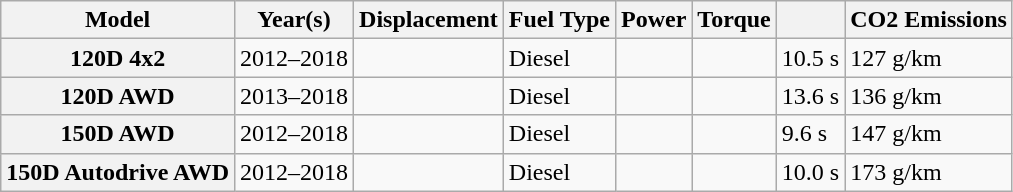<table class="wikitable sortable collapsible">
<tr>
<th>Model</th>
<th>Year(s)</th>
<th>Displacement</th>
<th>Fuel Type</th>
<th>Power</th>
<th>Torque</th>
<th></th>
<th>CO2 Emissions</th>
</tr>
<tr>
<th>120D 4x2</th>
<td>2012–2018</td>
<td></td>
<td>Diesel</td>
<td></td>
<td></td>
<td>10.5 s</td>
<td>127 g/km</td>
</tr>
<tr>
<th>120D AWD</th>
<td>2013–2018</td>
<td></td>
<td>Diesel</td>
<td></td>
<td></td>
<td>13.6 s</td>
<td>136 g/km</td>
</tr>
<tr>
<th>150D AWD</th>
<td>2012–2018</td>
<td></td>
<td>Diesel</td>
<td></td>
<td></td>
<td>9.6 s</td>
<td>147 g/km</td>
</tr>
<tr>
<th>150D Autodrive AWD</th>
<td>2012–2018</td>
<td></td>
<td>Diesel</td>
<td></td>
<td></td>
<td>10.0 s</td>
<td>173 g/km</td>
</tr>
</table>
